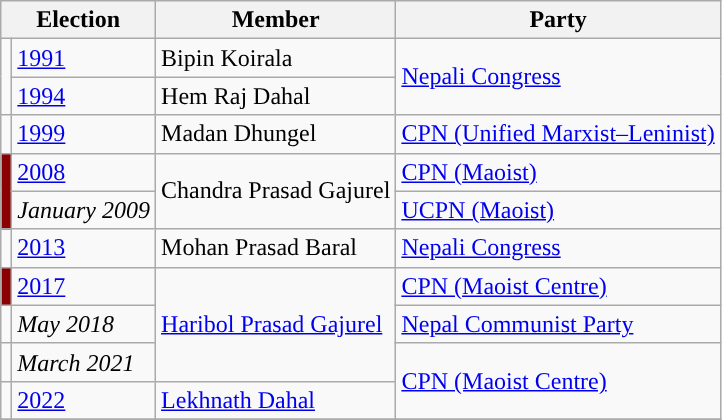<table class="wikitable">
<tr>
<th colspan="2">Election</th>
<th>Member</th>
<th>Party</th>
</tr>
<tr>
<td rowspan="2" style="background-color:"></td>
<td><a href='#'>1991</a></td>
<td>Bipin Koirala</td>
<td rowspan="2"><a href='#'>Nepali Congress</a></td>
</tr>
<tr>
<td><a href='#'>1994</a></td>
<td>Hem Raj Dahal</td>
</tr>
<tr>
<td style="background-color:"></td>
<td><a href='#'>1999</a></td>
<td>Madan Dhungel</td>
<td><a href='#'>CPN (Unified Marxist–Leninist)</a></td>
</tr>
<tr>
<td rowspan="2" style="background-color:darkred"></td>
<td><a href='#'>2008</a></td>
<td rowspan="2">Chandra Prasad Gajurel</td>
<td><a href='#'>CPN (Maoist)</a></td>
</tr>
<tr>
<td><em>January 2009</em></td>
<td><a href='#'>UCPN (Maoist)</a></td>
</tr>
<tr>
<td style="background-color:"></td>
<td><a href='#'>2013</a></td>
<td>Mohan Prasad Baral</td>
<td><a href='#'>Nepali Congress</a></td>
</tr>
<tr>
<td style="background-color:darkred"></td>
<td><a href='#'>2017</a></td>
<td rowspan="3"><a href='#'>Haribol Prasad Gajurel</a></td>
<td><a href='#'>CPN (Maoist Centre)</a></td>
</tr>
<tr>
<td style="background-color:"></td>
<td><em>May 2018</em></td>
<td><a href='#'>Nepal Communist Party</a></td>
</tr>
<tr>
<td></td>
<td><em>March 2021</em></td>
<td rowspan="2"><a href='#'>CPN (Maoist Centre)</a></td>
</tr>
<tr>
<td></td>
<td><a href='#'>2022</a></td>
<td><a href='#'>Lekhnath Dahal</a></td>
</tr>
<tr>
</tr>
</table>
